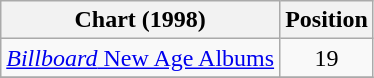<table class="wikitable sortable plainrowheaders" style="text-align:center">
<tr>
<th>Chart (1998)</th>
<th>Position</th>
</tr>
<tr>
<td><a href='#'><em>Billboard</em> New Age Albums</a></td>
<td style="text-align:center;">19</td>
</tr>
<tr>
</tr>
</table>
